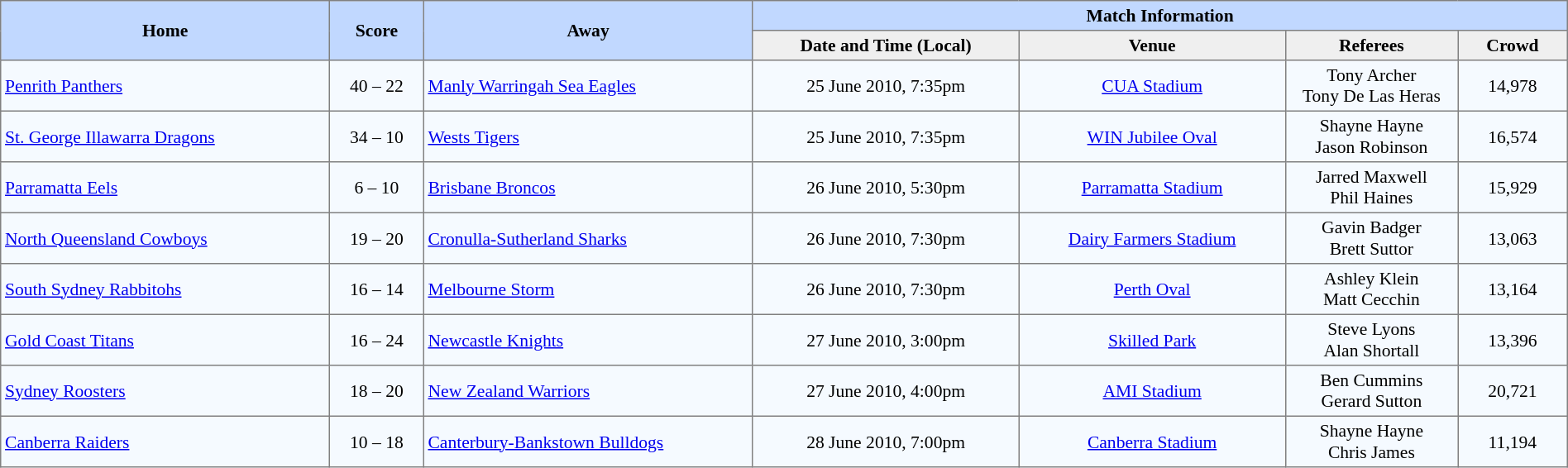<table border="1" cellpadding="3" cellspacing="0" style="border-collapse:collapse; font-size:90%; width:100%">
<tr style="background:#c1d8ff;">
<th rowspan="2" style="width:21%;">Home</th>
<th rowspan="2" style="width:6%;">Score</th>
<th rowspan="2" style="width:21%;">Away</th>
<th colspan=6>Match Information</th>
</tr>
<tr style="background:#efefef;">
<th width=17%>Date and Time (Local)</th>
<th width=17%>Venue</th>
<th width=11%>Referees</th>
<th width=7%>Crowd</th>
</tr>
<tr style="text-align:center; background:#f5faff;">
<td align=left> <a href='#'>Penrith Panthers</a></td>
<td>40 – 22</td>
<td align=left> <a href='#'>Manly Warringah Sea Eagles</a></td>
<td>25 June 2010, 7:35pm</td>
<td><a href='#'>CUA Stadium</a></td>
<td>Tony Archer<br>Tony De Las Heras</td>
<td>14,978</td>
</tr>
<tr style="text-align:center; background:#f5faff;">
<td align=left> <a href='#'>St. George Illawarra Dragons</a></td>
<td>34 – 10</td>
<td align=left> <a href='#'>Wests Tigers</a></td>
<td>25 June 2010, 7:35pm</td>
<td><a href='#'>WIN Jubilee Oval</a></td>
<td>Shayne Hayne<br>Jason Robinson</td>
<td>16,574</td>
</tr>
<tr style="text-align:center; background:#f5faff;">
<td align=left> <a href='#'>Parramatta Eels</a></td>
<td>6 – 10</td>
<td align=left> <a href='#'>Brisbane Broncos</a></td>
<td>26 June 2010, 5:30pm</td>
<td><a href='#'>Parramatta Stadium</a></td>
<td>Jarred Maxwell <br> Phil Haines</td>
<td>15,929</td>
</tr>
<tr style="text-align:center; background:#f5faff;">
<td align=left> <a href='#'>North Queensland Cowboys</a></td>
<td>19 – 20</td>
<td align=left> <a href='#'>Cronulla-Sutherland Sharks</a></td>
<td>26 June 2010, 7:30pm</td>
<td><a href='#'>Dairy Farmers Stadium</a></td>
<td>Gavin Badger <br> Brett Suttor</td>
<td>13,063</td>
</tr>
<tr style="text-align:center; background:#f5faff;">
<td align=left> <a href='#'>South Sydney Rabbitohs</a></td>
<td>16 – 14</td>
<td align=left> <a href='#'>Melbourne Storm</a></td>
<td>26 June 2010, 7:30pm</td>
<td><a href='#'>Perth Oval</a></td>
<td>Ashley Klein <br> Matt Cecchin</td>
<td>13,164</td>
</tr>
<tr style="text-align:center; background:#f5faff;">
<td align=left> <a href='#'>Gold Coast Titans</a></td>
<td>16 – 24</td>
<td align=left> <a href='#'>Newcastle Knights</a></td>
<td>27 June 2010, 3:00pm</td>
<td><a href='#'>Skilled Park</a></td>
<td>Steve Lyons <br> Alan Shortall</td>
<td>13,396</td>
</tr>
<tr style="text-align:center; background:#f5faff;">
<td align=left> <a href='#'>Sydney Roosters</a></td>
<td>18 – 20</td>
<td align=left> <a href='#'>New Zealand Warriors</a></td>
<td>27 June 2010, 4:00pm</td>
<td><a href='#'>AMI Stadium</a></td>
<td>Ben Cummins <br> Gerard Sutton</td>
<td>20,721</td>
</tr>
<tr style="text-align:center; background:#f5faff;">
<td align=left> <a href='#'>Canberra Raiders</a></td>
<td>10 – 18</td>
<td align=left> <a href='#'>Canterbury-Bankstown Bulldogs</a></td>
<td>28 June 2010, 7:00pm</td>
<td><a href='#'>Canberra Stadium</a></td>
<td>Shayne Hayne<br>Chris James</td>
<td>11,194</td>
</tr>
</table>
